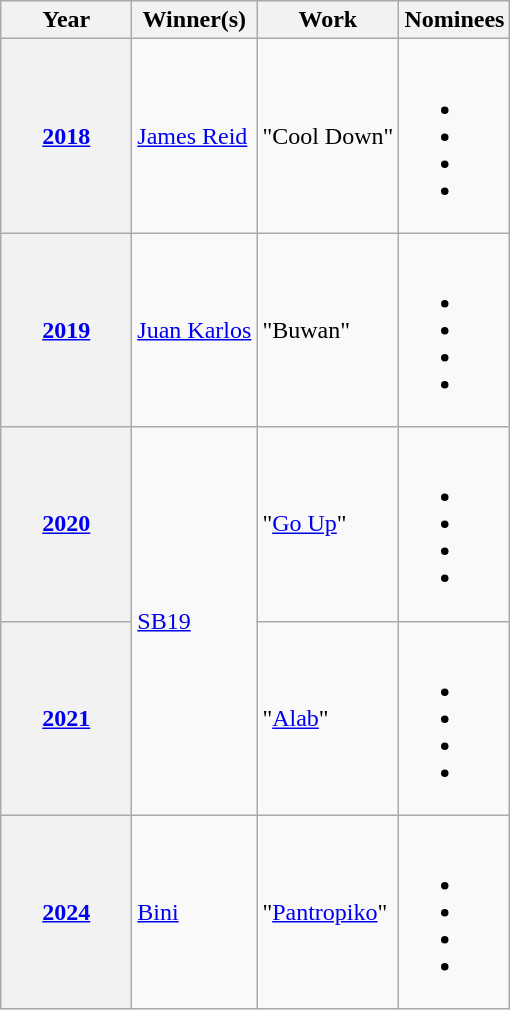<table class="wikitable sortable">
<tr>
<th scope="col" style="width:5em;">Year</th>
<th scope="col">Winner(s)</th>
<th scope="col">Work</th>
<th scope="col" class="unsortable">Nominees</th>
</tr>
<tr>
<th scope="row"><a href='#'>2018</a></th>
<td><a href='#'>James Reid</a></td>
<td>"Cool Down"</td>
<td><br><ul><li></li><li></li><li></li><li></li></ul></td>
</tr>
<tr>
<th scope="row"><a href='#'>2019</a></th>
<td><a href='#'>Juan Karlos</a></td>
<td>"Buwan"</td>
<td><br><ul><li></li><li></li><li></li><li></li></ul></td>
</tr>
<tr>
<th scope="row"><a href='#'>2020</a></th>
<td rowspan="2"><a href='#'>SB19</a></td>
<td>"<a href='#'>Go Up</a>"</td>
<td><br><ul><li></li><li></li><li></li><li></li></ul></td>
</tr>
<tr>
<th scope="row"><a href='#'>2021</a></th>
<td>"<a href='#'>Alab</a>"</td>
<td><br><ul><li></li><li></li><li></li><li></li></ul></td>
</tr>
<tr>
<th scope="row"><a href='#'>2024</a></th>
<td><a href='#'>Bini</a></td>
<td>"<a href='#'>Pantropiko</a>"</td>
<td><br><ul><li></li><li></li><li></li><li></li></ul></td>
</tr>
</table>
